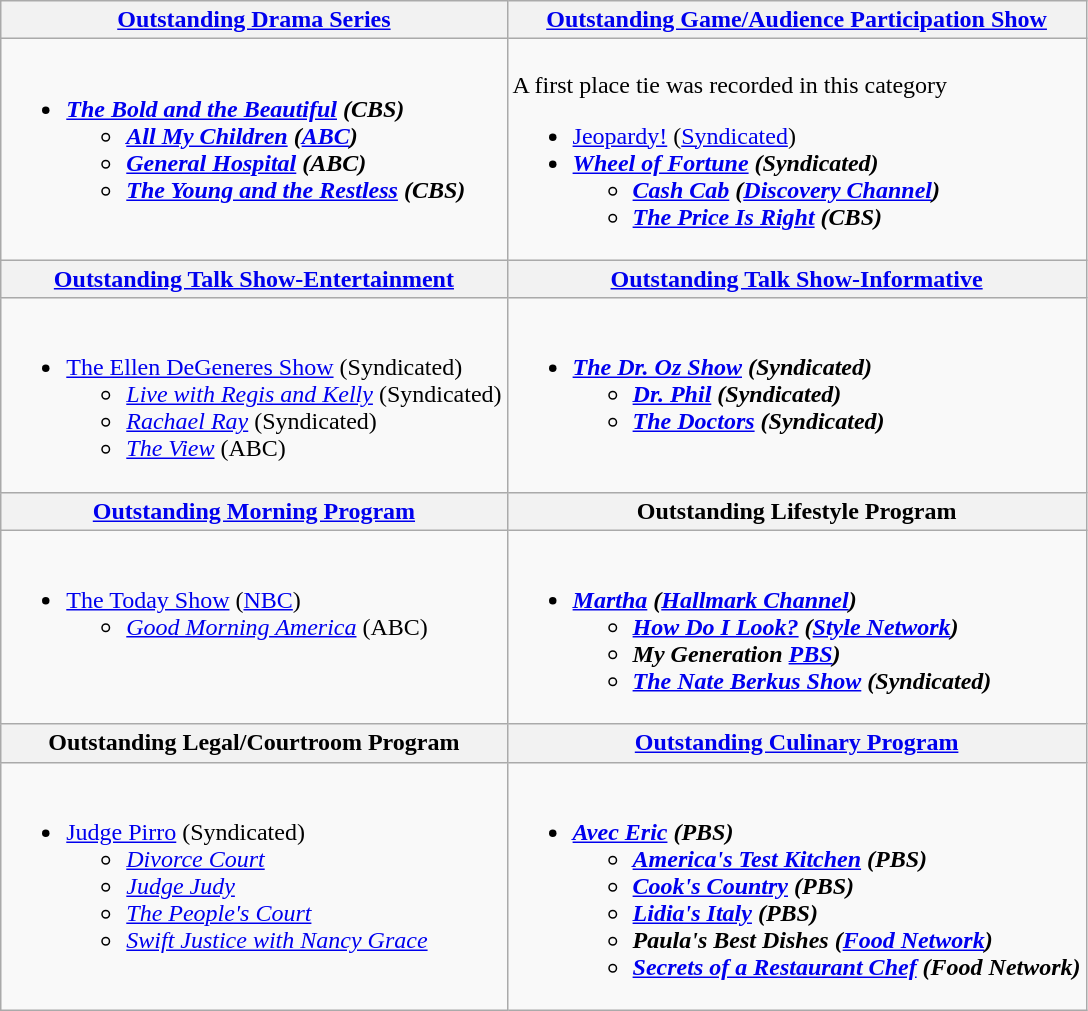<table class=wikitable style="width=100%">
<tr>
<th style="width=50%"><a href='#'>Outstanding Drama Series</a></th>
<th style="width=50%"><a href='#'>Outstanding Game/Audience Participation Show</a></th>
</tr>
<tr>
<td valign="top"><br><ul><li><strong><em><a href='#'>The Bold and the Beautiful</a><em> (CBS)<strong><ul><li></em><a href='#'>All My Children</a><em> (<a href='#'>ABC</a>)</li><li></em><a href='#'>General Hospital</a><em> (ABC)</li><li></em><a href='#'>The Young and the Restless</a><em> (CBS)</li></ul></li></ul></td>
<td valign="top"><br></em>A first place tie was recorded in this category<em><ul><li></em></strong><a href='#'>Jeopardy!</a></em> (<a href='#'>Syndicated</a>)</strong></li><li><strong><em><a href='#'>Wheel of Fortune</a><em> (Syndicated)<strong><ul><li></em><a href='#'>Cash Cab</a><em> (<a href='#'>Discovery Channel</a>)</li><li></em><a href='#'>The Price Is Right</a><em> (CBS)</li></ul></li></ul></td>
</tr>
<tr>
<th style="width=50%"><a href='#'>Outstanding Talk Show-Entertainment</a></th>
<th style="width=50%"><a href='#'>Outstanding Talk Show-Informative</a></th>
</tr>
<tr>
<td valign="top"><br><ul><li></em></strong><a href='#'>The Ellen DeGeneres Show</a></em> (Syndicated)</strong><ul><li><em><a href='#'>Live with Regis and Kelly</a></em> (Syndicated)</li><li><em><a href='#'>Rachael Ray</a></em> (Syndicated)</li><li><em><a href='#'>The View</a></em> (ABC)</li></ul></li></ul></td>
<td valign="top"><br><ul><li><strong><em><a href='#'>The Dr. Oz Show</a><em> (Syndicated)<strong><ul><li></em><a href='#'>Dr. Phil</a><em> (Syndicated)</li><li></em><a href='#'>The Doctors</a><em> (Syndicated)</li></ul></li></ul></td>
</tr>
<tr>
<th style="width=50%"><a href='#'>Outstanding Morning Program</a></th>
<th style="width=50%">Outstanding Lifestyle Program</th>
</tr>
<tr>
<td valign="top"><br><ul><li></em></strong><a href='#'>The Today Show</a></em> (<a href='#'>NBC</a>)</strong><ul><li><em><a href='#'>Good Morning America</a></em> (ABC)</li></ul></li></ul></td>
<td valign="top"><br><ul><li><strong><em><a href='#'>Martha</a><em> (<a href='#'>Hallmark Channel</a>)<strong><ul><li></em><a href='#'>How Do I Look?</a><em> (<a href='#'>Style Network</a>)</li><li></em>My Generation<em> <a href='#'>PBS</a>)</li><li></em><a href='#'>The Nate Berkus Show</a><em> (Syndicated)</li></ul></li></ul></td>
</tr>
<tr>
<th style="width=50%">Outstanding Legal/Courtroom Program</th>
<th style="width=50%"><a href='#'>Outstanding Culinary Program</a></th>
</tr>
<tr>
<td valign="top"><br><ul><li></em></strong><a href='#'>Judge Pirro</a></em> (Syndicated)</strong><ul><li><em><a href='#'>Divorce Court</a></em></li><li><em><a href='#'>Judge Judy</a></em></li><li><em><a href='#'>The People's Court</a></em></li><li><em><a href='#'>Swift Justice with Nancy Grace</a></em></li></ul></li></ul></td>
<td valign="top"><br><ul><li><strong><em><a href='#'>Avec Eric</a><em> (PBS)<strong><ul><li></em><a href='#'>America's Test Kitchen</a><em> (PBS)</li><li></em><a href='#'>Cook's Country</a><em> (PBS)</li><li></em><a href='#'>Lidia's Italy</a><em> (PBS)</li><li></em>Paula's Best Dishes<em> (<a href='#'>Food Network</a>)</li><li></em><a href='#'>Secrets of a Restaurant Chef</a><em> (Food Network)</li></ul></li></ul></td>
</tr>
</table>
